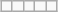<table class="wikitable" style="margin:1em auto;">
<tr>
<td></td>
<td></td>
<td></td>
<td></td>
<td></td>
</tr>
</table>
